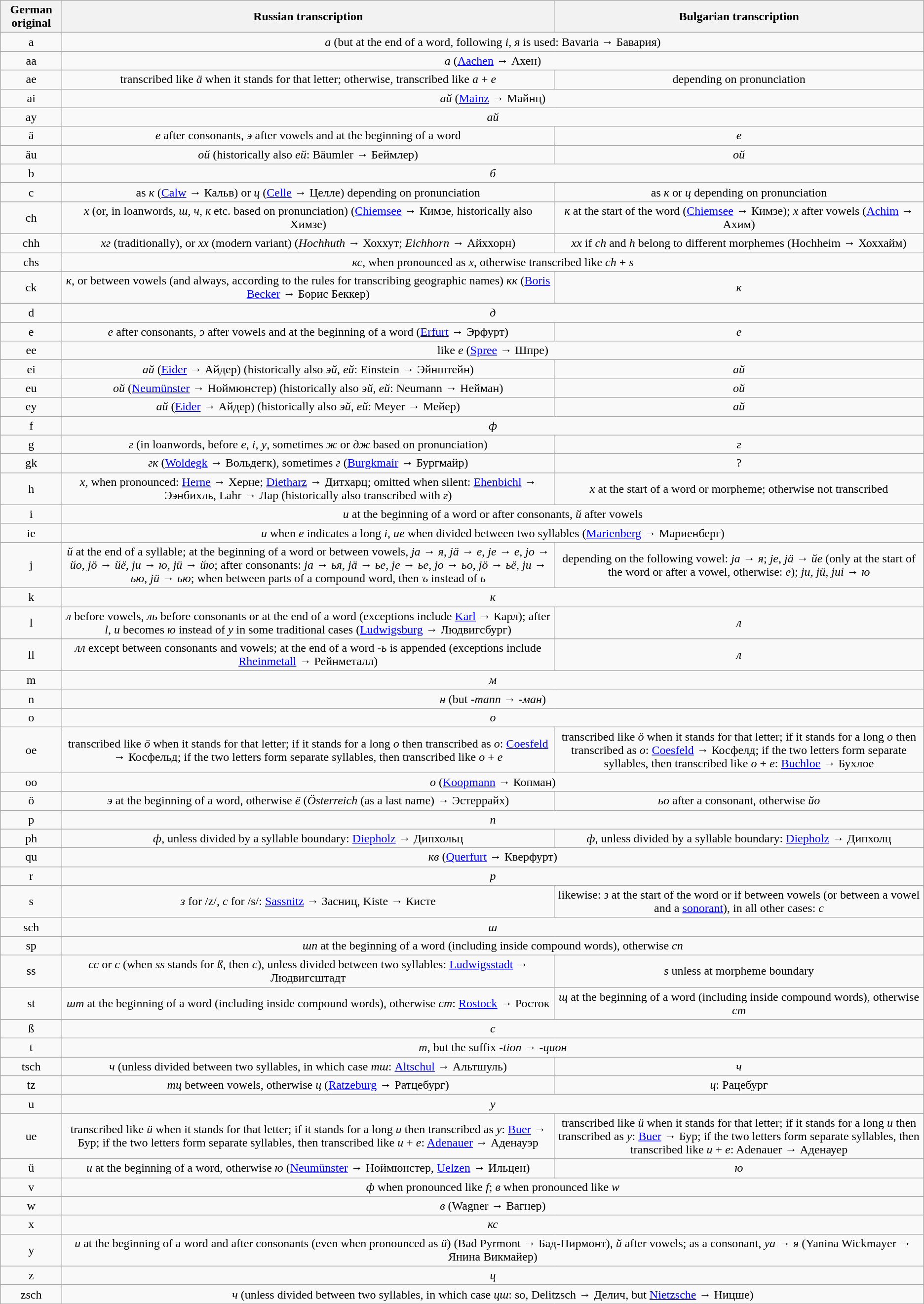<table class="wikitable" style="text-align: center;">
<tr>
<th>German original</th>
<th>Russian transcription</th>
<th>Bulgarian transcription</th>
</tr>
<tr ---->
<td>a</td>
<td colspan=2><em>а</em> (but at the end of a word, following <em>i</em>, <em>я</em> is used: Bavaria → Бавария)</td>
</tr>
<tr ---->
<td>aa</td>
<td colspan=2><em>а</em> (<a href='#'>Aachen</a> → Ахен)</td>
</tr>
<tr ---->
<td>ae</td>
<td>transcribed like <em>ä</em> when it stands for that letter; otherwise, transcribed like <em>a</em> + <em>e</em></td>
<td>depending on pronunciation</td>
</tr>
<tr ---->
<td>ai</td>
<td colspan = 2><em>ай</em> (<a href='#'>Mainz</a> → Майнц)</td>
</tr>
<tr ---->
<td>ay</td>
<td colspan = 2><em>ай</em></td>
</tr>
<tr ---->
<td>ä</td>
<td><em>е</em> after consonants, <em>э</em> after vowels and at the beginning of a word</td>
<td><em>е</em></td>
</tr>
<tr ---->
<td>äu</td>
<td><em>ой</em> (historically also <em>ей</em>: Bäumler → Беймлер)</td>
<td><em>ой</em></td>
</tr>
<tr ---->
<td>b</td>
<td colspan = 2><em>б</em></td>
</tr>
<tr ---->
<td>c</td>
<td>as <em>к</em> (<a href='#'>Calw</a> → Кальв) or <em>ц</em> (<a href='#'>Celle</a> → Целле) depending on pronunciation</td>
<td>as <em>к</em> or <em>ц</em> depending on pronunciation</td>
</tr>
<tr ---->
<td>ch</td>
<td><em>х</em> (or, in loanwords, <em>ш</em>, <em>ч</em>, <em>к</em> etc. based on pronunciation) (<a href='#'>Chiemsee</a> → Кимзе, historically also Химзе)</td>
<td><em>к</em> at the start of the word (<a href='#'>Chiemsee</a> → Кимзе); <em>х</em> after vowels (<a href='#'>Achim</a> → Ахим)</td>
</tr>
<tr ---->
<td>chh</td>
<td><em>хг</em> (traditionally), or <em>хх</em> (modern variant) (<em>Hochhuth</em> → Хоххут; <em>Eichhorn</em> → Айххорн)</td>
<td><em>хх</em> if <em>ch</em> and <em>h</em> belong to different morphemes (Hochheim → Хоххайм)</td>
</tr>
<tr ---->
<td>chs</td>
<td colspan = 2><em>кс</em>, when pronounced as <em>x</em>, otherwise transcribed like <em>ch</em> + <em>s</em></td>
</tr>
<tr ---->
<td>ck</td>
<td><em>к</em>, or between vowels (and always, according to the rules for transcribing geographic names) <em>кк</em> (<a href='#'>Boris Becker</a> → Борис Беккер)</td>
<td><em>к</em></td>
</tr>
<tr ---->
<td>d</td>
<td colspan = 2><em>д</em></td>
</tr>
<tr ---->
<td>e</td>
<td><em>е</em> after consonants, <em>э</em> after vowels and at the beginning of a word (<a href='#'>Erfurt</a> → Эрфурт)</td>
<td><em>е</em></td>
</tr>
<tr ---->
<td>ee</td>
<td colspan = 2>like <em>e</em> (<a href='#'>Spree</a> → Шпре)</td>
</tr>
<tr ---->
<td>ei</td>
<td><em>ай</em> (<a href='#'>Eider</a> → Айдер) (historically also <em>эй, ей</em>: Einstein → Эйнштейн)</td>
<td><em>ай</em></td>
</tr>
<tr ---->
<td>eu</td>
<td><em>ой</em> (<a href='#'>Neumünster</a> → Ноймюнстер) (historically also <em>эй, ей</em>: Neumann → Нейман)</td>
<td><em>ой</em></td>
</tr>
<tr ---->
<td>ey</td>
<td><em>ай</em> (<a href='#'>Eider</a> → Айдер) (historically also <em>эй, ей</em>: Meyer → Мейер)</td>
<td><em>ай</em></td>
</tr>
<tr ---->
<td>f</td>
<td colspan = 2><em>ф</em></td>
</tr>
<tr ---->
<td>g</td>
<td><em>г</em> (in loanwords, before <em>e, i, y</em>, sometimes <em>ж</em> or <em>дж</em> based on pronunciation)</td>
<td><em>г</em></td>
</tr>
<tr ---->
<td>gk</td>
<td><em>гк</em> (<a href='#'>Woldegk</a> → Вольдегк), sometimes <em>г</em> (<a href='#'>Burgkmair</a>  → Бургмайр)</td>
<td>?</td>
</tr>
<tr ---->
<td>h</td>
<td><em>х</em>, when pronounced: <a href='#'>Herne</a> → Херне; <a href='#'>Dietharz</a> → Дитхарц; omitted when silent: <a href='#'>Ehenbichl</a> → Ээнбихль, Lahr → Лар (historically also transcribed with <em>г</em>)</td>
<td><em>х</em> at the start of a word or morpheme; otherwise not transcribed</td>
</tr>
<tr ---->
<td>i</td>
<td colspan = 2><em>и</em> at the beginning of a word or after consonants, <em>й</em> after vowels</td>
</tr>
<tr ---->
<td>ie</td>
<td colspan = 2><em>и</em> when <em>e</em> indicates a long <em>i</em>, <em>ие</em> when divided between two syllables (<a href='#'>Marienberg</a> → Мариенберг)</td>
</tr>
<tr ---->
<td>j</td>
<td><em>й</em> at the end of a syllable; at the beginning of a word or between vowels, <em>ja</em> → <em>я</em>, <em>jä</em> → <em>е</em>, <em>je</em> → <em>е</em>, <em>jo</em> → <em>йо</em>, <em>jö</em> → <em>йё</em>, <em>ju</em> → <em>ю</em>, <em>jü</em> → <em>йю</em>; after consonants: <em>ja</em> → <em>ья</em>, <em>jä</em> → <em>ье</em>, <em>je</em> → <em>ье</em>, <em>jo</em> → <em>ьо</em>, <em>jö</em> → <em>ьё</em>, <em>ju</em> → <em>ью</em>, <em>jü</em> → <em>ью</em>; when between parts of a compound word, then <em>ъ</em> instead of <em>ь</em></td>
<td>depending on the following vowel: <em>ja</em> → <em>я</em>; <em>je</em>, <em>jä</em> → <em>йе</em>  (only at the start of the word or after a vowel, otherwise: <em>е</em>); <em>ju</em>, <em>jü</em>, <em>jui</em> → <em>ю</em></td>
</tr>
<tr ---->
<td>k</td>
<td colspan = 2><em>к</em></td>
</tr>
<tr ---->
<td>l</td>
<td><em>л</em> before vowels, <em>ль</em> before consonants or at the end of a word (exceptions include <a href='#'>Karl</a> → Карл); after <em>l</em>, <em>u</em> becomes <em>ю</em> instead of <em>у</em> in some traditional cases (<a href='#'>Ludwigsburg</a> → Людвигсбург)</td>
<td><em>л</em></td>
</tr>
<tr ---->
<td>ll</td>
<td><em>лл</em> except between consonants and vowels; at the end of a word <em>-ь</em> is appended (exceptions include <a href='#'>Rheinmetall</a> → Рейнметалл)</td>
<td><em>л</em></td>
</tr>
<tr ---->
<td>m</td>
<td colspan = 2><em>м</em></td>
</tr>
<tr ---->
<td>n</td>
<td colspan = 2><em>н</em> (but <em>-mann</em> → <em>-ман</em>)</td>
</tr>
<tr ---->
<td>o</td>
<td colspan = 2><em>о</em></td>
</tr>
<tr ---->
<td>oe</td>
<td>transcribed like <em>ö</em> when it stands for that letter; if it stands for a long <em>o</em> then transcribed as <em>о</em>: <a href='#'>Coesfeld</a> → Косфельд; if the two letters form separate syllables, then transcribed like <em>o</em> + <em>e</em></td>
<td>transcribed like <em>ö</em> when it stands for that letter; if it stands for a long <em>o</em> then transcribed as <em>о</em>: <a href='#'>Coesfeld</a> → Косфелд; if the two letters form separate syllables, then transcribed like <em>o</em> + <em>e</em>: <a href='#'>Buchloe</a> → Бухлое</td>
</tr>
<tr ---->
<td>oo</td>
<td colspan = 2><em>о</em> (<a href='#'>Koopmann</a> → Копман)</td>
</tr>
<tr ---->
<td>ö</td>
<td><em>э</em> at the beginning of a word, otherwise <em>ё</em>  (<em>Österreich</em> (as a last name) → Эстеррайх)</td>
<td><em>ьо</em> after a consonant, otherwise <em>йо</em></td>
</tr>
<tr ---->
<td>p</td>
<td colspan = 2><em>п</em></td>
</tr>
<tr ---->
<td>ph</td>
<td><em>ф</em>, unless divided by a syllable boundary: <a href='#'>Diepholz</a> → Дипхольц</td>
<td><em>ф</em>, unless divided by a syllable boundary: <a href='#'>Diepholz</a> → Дипхолц</td>
</tr>
<tr ---->
<td>qu</td>
<td colspan = 2><em>кв</em> (<a href='#'>Querfurt</a> → Кверфурт)</td>
</tr>
<tr ---->
<td>r</td>
<td colspan = 2><em>р</em></td>
</tr>
<tr ---->
<td>s</td>
<td><em>з</em> for /z/, <em>с</em> for /s/: <a href='#'>Sassnitz</a> → Засниц, Kiste → Кисте</td>
<td>likewise: <em>з</em> at the start of the word or if between vowels (or between a vowel and a <a href='#'>sonorant</a>), in all other cases: <em>с</em></td>
</tr>
<tr ---->
<td>sch</td>
<td colspan = 2><em>ш</em></td>
</tr>
<tr ---->
<td>sp</td>
<td colspan = 2><em>шп</em> at the beginning of a word (including inside compound words), otherwise <em>сп</em></td>
</tr>
<tr ---->
<td>ss</td>
<td><em>сс</em> or <em>с</em> (when <em>ss</em> stands for <em>ß</em>, then <em>с</em>), unless divided between two syllables: <a href='#'>Ludwigsstadt</a> → Людвигсштадт</td>
<td><em>s</em> unless at morpheme boundary</td>
</tr>
<tr ---->
<td>st</td>
<td><em>шт</em> at the beginning of a word (including inside compound words), otherwise <em>ст</em>: <a href='#'>Rostock</a> → Росток</td>
<td><em>щ</em> at the beginning of a word (including inside compound words), otherwise <em>ст</em></td>
</tr>
<tr ---->
<td>ß</td>
<td colspan = 2><em>с</em></td>
</tr>
<tr ---->
<td>t</td>
<td colspan = 2><em>т</em>, but the suffix <em>-tion</em> → <em>-цион</em></td>
</tr>
<tr ---->
<td>tsch</td>
<td><em>ч</em> (unless divided between two syllables, in which case <em>тш</em>: <a href='#'>Altschul</a> → Альтшуль)</td>
<td><em>ч</em></td>
</tr>
<tr ---->
<td>tz</td>
<td><em>тц</em> between vowels, otherwise <em>ц</em> (<a href='#'>Ratzeburg</a> → Ратцебург)</td>
<td><em>ц</em>: Рацебург</td>
</tr>
<tr ---->
<td>u</td>
<td colspan = 2><em>у</em></td>
</tr>
<tr ---->
<td>ue</td>
<td>transcribed like <em>ü</em> when it stands for that letter; if it stands for a long <em>u</em> then transcribed as <em>у</em>: <a href='#'>Buer</a> → Бур; if the two letters form separate syllables, then  transcribed like <em>u</em> + <em>e</em>: <a href='#'>Adenauer</a> → Аденауэр</td>
<td>transcribed like <em>ü</em> when it stands for that letter; if it stands for a long <em>u</em> then transcribed as <em>у</em>: <a href='#'>Buer</a> → Бур; if the two letters form separate syllables, then transcribed like <em>u</em> + <em>e</em>: Adenauer → Аденауер</td>
</tr>
<tr ---->
<td>ü</td>
<td><em>и</em> at the beginning of a word, otherwise <em>ю</em> (<a href='#'>Neumünster</a> → Ноймюнстер, <a href='#'>Uelzen</a> → Ильцен)</td>
<td><em>ю</em></td>
</tr>
<tr ---->
<td>v</td>
<td colspan = 2><em>ф</em> when pronounced like <em>f</em>; <em>в</em> when pronounced like <em>w</em></td>
</tr>
<tr ---->
<td>w</td>
<td colspan = 2><em>в</em> (Wagner → Вагнер)</td>
</tr>
<tr ---->
<td>x</td>
<td colspan = 2><em>кс</em></td>
</tr>
<tr ---->
<td>y</td>
<td colspan = 2><em>и</em> at the beginning of a word and after consonants (even when pronounced as <em>ü</em>) (Bad Pyrmont → Бад-Пирмонт), <em>й</em> after vowels; as a consonant, <em>ya</em> → <em>я</em> (Yanina Wickmayer → Янина Викмайер)</td>
</tr>
<tr ---->
<td>z</td>
<td colspan = 2><em>ц</em></td>
</tr>
<tr ---->
<td>zsch</td>
<td colspan = 2><em>ч</em> (unless divided between two syllables, in which case <em>цш</em>: so, Delitzsch → Делич, but <a href='#'>Nietzsche</a> → Ницше)</td>
</tr>
</table>
